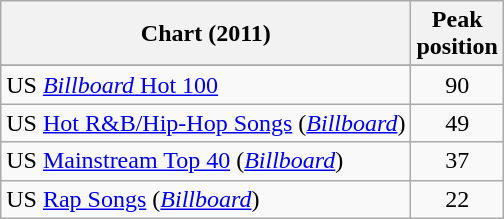<table class="wikitable plainrowheaders sortable">
<tr>
<th>Chart (2011)</th>
<th>Peak<br>position</th>
</tr>
<tr>
</tr>
<tr>
</tr>
<tr>
</tr>
<tr>
</tr>
<tr>
</tr>
<tr>
<td>US <a href='#'><em>Billboard</em> Hot 100</a></td>
<td style="text-align:center;">90</td>
</tr>
<tr>
<td>US <a href='#'>Hot R&B/Hip-Hop Songs</a> (<em><a href='#'>Billboard</a></em>)</td>
<td style="text-align:center;">49</td>
</tr>
<tr>
<td>US <a href='#'>Mainstream Top 40</a> (<em><a href='#'>Billboard</a></em>)</td>
<td style="text-align:center;">37</td>
</tr>
<tr>
<td>US <a href='#'>Rap Songs</a> (<em><a href='#'>Billboard</a></em>)</td>
<td style="text-align:center;">22</td>
</tr>
</table>
